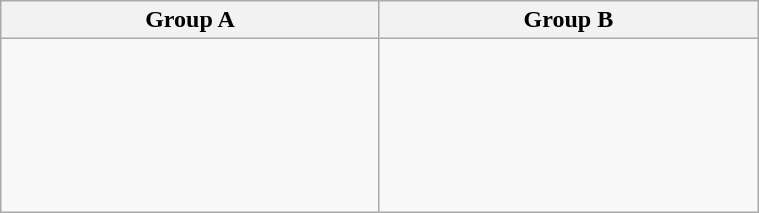<table class="wikitable" width=40%>
<tr>
<th width=25%>Group A</th>
<th width=25%>Group B</th>
</tr>
<tr>
<td><br><br>
<br>
<br>
<br>
</td>
<td><br><br>
<br>
<br>
<br>
<br>
</td>
</tr>
</table>
